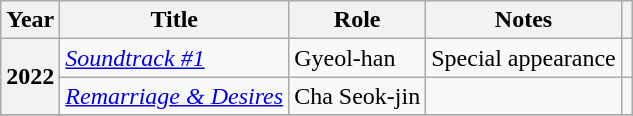<table class="wikitable sortable plainrowheaders">
<tr>
<th scope="col">Year</th>
<th scope="col">Title</th>
<th scope="col">Role</th>
<th scope="col">Notes</th>
<th scope="col" class="unsortable"></th>
</tr>
<tr>
<th scope="row" rowspan=2>2022</th>
<td><em><a href='#'>Soundtrack #1</a></em></td>
<td>Gyeol-han</td>
<td>Special appearance</td>
<td></td>
</tr>
<tr>
<td><em><a href='#'>Remarriage & Desires</a></em></td>
<td>Cha Seok-jin</td>
<td></td>
<td></td>
</tr>
<tr>
</tr>
</table>
